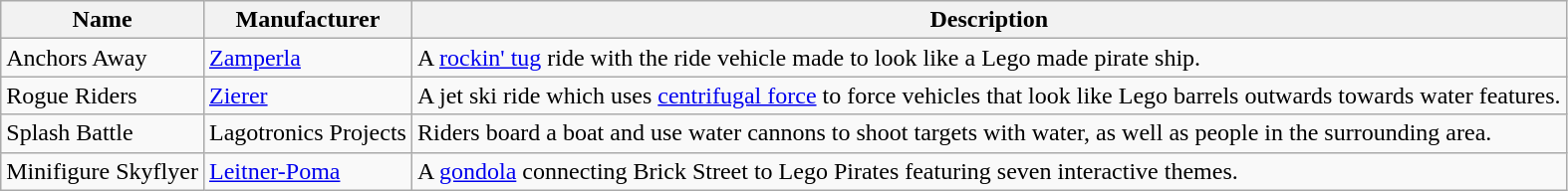<table class="wikitable">
<tr>
<th>Name</th>
<th>Manufacturer</th>
<th>Description</th>
</tr>
<tr>
<td>Anchors Away</td>
<td><a href='#'>Zamperla</a></td>
<td>A <a href='#'>rockin' tug</a> ride with the ride vehicle made to look like a Lego made pirate ship.</td>
</tr>
<tr>
<td>Rogue Riders</td>
<td><a href='#'>Zierer</a></td>
<td>A jet ski ride which uses <a href='#'>centrifugal force</a> to force vehicles that look like Lego barrels outwards towards water features.</td>
</tr>
<tr>
<td>Splash Battle</td>
<td>Lagotronics Projects</td>
<td>Riders board a boat and use water cannons to shoot targets with water, as well as people in the surrounding area.</td>
</tr>
<tr>
<td>Minifigure Skyflyer</td>
<td><a href='#'>Leitner-Poma</a></td>
<td>A <a href='#'>gondola</a> connecting Brick Street to Lego Pirates featuring seven interactive themes.</td>
</tr>
</table>
